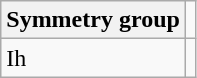<table class="wikitable">
<tr>
<th>Symmetry group</th>
</tr>
<tr>
<td>Ih</td>
<td><br></td>
</tr>
</table>
